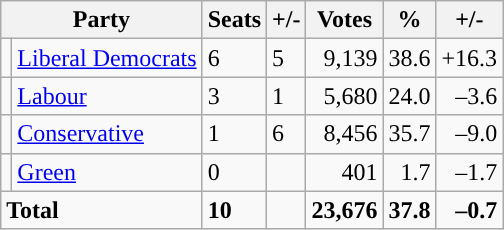<table class="wikitable sortable">
<tr>
<th colspan="2">Party</th>
<th>Seats</th>
<th>+/-</th>
<th>Votes</th>
<th>%</th>
<th>+/-</th>
</tr>
<tr>
<td style="background-color: "></td>
<td><a href='#'>Liberal Democrats</a></td>
<td>6</td>
<td> 5</td>
<td style="text-align:right;">9,139</td>
<td style="text-align:right;">38.6</td>
<td style="text-align:right;">+16.3</td>
</tr>
<tr>
<td style="background-color: "></td>
<td><a href='#'>Labour</a></td>
<td>3</td>
<td> 1</td>
<td style="text-align:right;">5,680</td>
<td style="text-align:right;">24.0</td>
<td style="text-align:right;">–3.6</td>
</tr>
<tr>
<td style="background-color: "></td>
<td><a href='#'>Conservative</a></td>
<td>1</td>
<td> 6</td>
<td style="text-align:right;">8,456</td>
<td style="text-align:right;">35.7</td>
<td style="text-align:right;">–9.0</td>
</tr>
<tr>
<td style="background-color: "></td>
<td><a href='#'>Green</a></td>
<td>0</td>
<td></td>
<td style="text-align:right;">401</td>
<td style="text-align:right;">1.7</td>
<td style="text-align:right;">–1.7</td>
</tr>
<tr>
<td colspan="2"><strong>Total</strong></td>
<td><strong>10</strong></td>
<td></td>
<td style="text-align:right;"><strong>23,676</strong></td>
<td style="text-align:right;"><strong>37.8</strong></td>
<td style="text-align:right;"><strong>–0.7</strong></td>
</tr>
</table>
